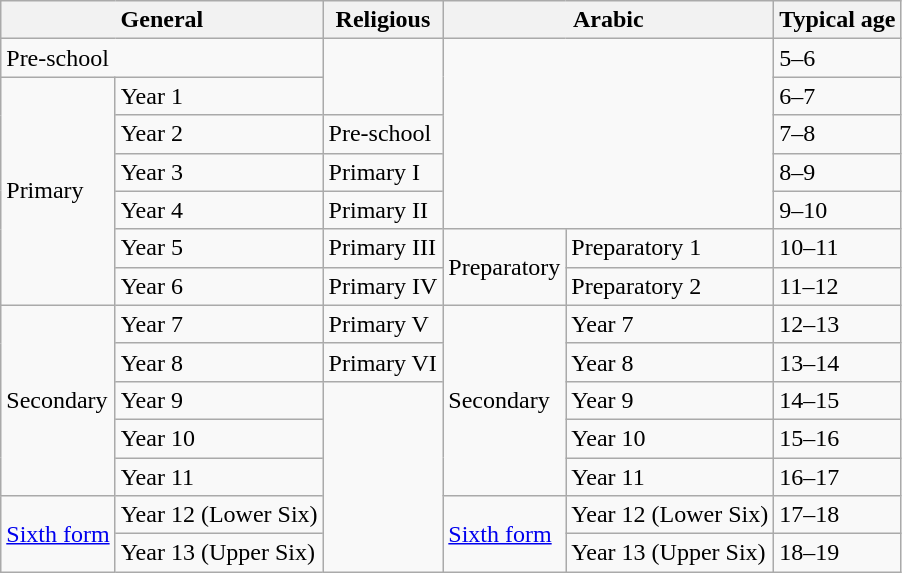<table class="wikitable">
<tr>
<th colspan="2">General</th>
<th>Religious</th>
<th colspan="2">Arabic</th>
<th>Typical age</th>
</tr>
<tr>
<td colspan="2">Pre-school</td>
<td rowspan="2"></td>
<td colspan="2" rowspan="5"></td>
<td>5–6</td>
</tr>
<tr>
<td rowspan="6">Primary</td>
<td>Year 1</td>
<td>6–7</td>
</tr>
<tr>
<td>Year 2</td>
<td>Pre-school</td>
<td>7–8</td>
</tr>
<tr>
<td>Year 3</td>
<td>Primary I</td>
<td>8–9</td>
</tr>
<tr>
<td>Year 4</td>
<td>Primary II</td>
<td>9–10</td>
</tr>
<tr>
<td>Year 5</td>
<td>Primary III</td>
<td rowspan="2">Preparatory</td>
<td>Preparatory 1</td>
<td>10–11</td>
</tr>
<tr>
<td>Year 6</td>
<td>Primary IV</td>
<td>Preparatory 2</td>
<td>11–12</td>
</tr>
<tr>
<td rowspan="5">Secondary</td>
<td>Year 7</td>
<td>Primary V</td>
<td rowspan="5">Secondary</td>
<td>Year 7</td>
<td>12–13</td>
</tr>
<tr>
<td>Year 8</td>
<td>Primary VI</td>
<td>Year 8</td>
<td>13–14</td>
</tr>
<tr>
<td>Year 9</td>
<td rowspan="5"></td>
<td>Year 9</td>
<td>14–15</td>
</tr>
<tr>
<td>Year 10</td>
<td>Year 10</td>
<td>15–16</td>
</tr>
<tr>
<td>Year 11</td>
<td>Year 11</td>
<td>16–17</td>
</tr>
<tr>
<td rowspan="2"><a href='#'>Sixth form</a></td>
<td>Year 12 (Lower Six)</td>
<td rowspan="2"><a href='#'>Sixth form</a></td>
<td>Year 12 (Lower Six)</td>
<td>17–18</td>
</tr>
<tr>
<td>Year 13 (Upper Six)</td>
<td>Year 13 (Upper Six)</td>
<td>18–19</td>
</tr>
</table>
